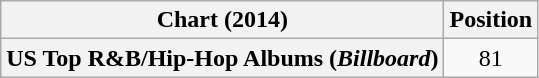<table class="wikitable plainrowheaders">
<tr>
<th>Chart (2014)</th>
<th>Position</th>
</tr>
<tr>
<th scope="row">US Top R&B/Hip-Hop Albums (<em>Billboard</em>)</th>
<td style="text-align:center">81</td>
</tr>
</table>
